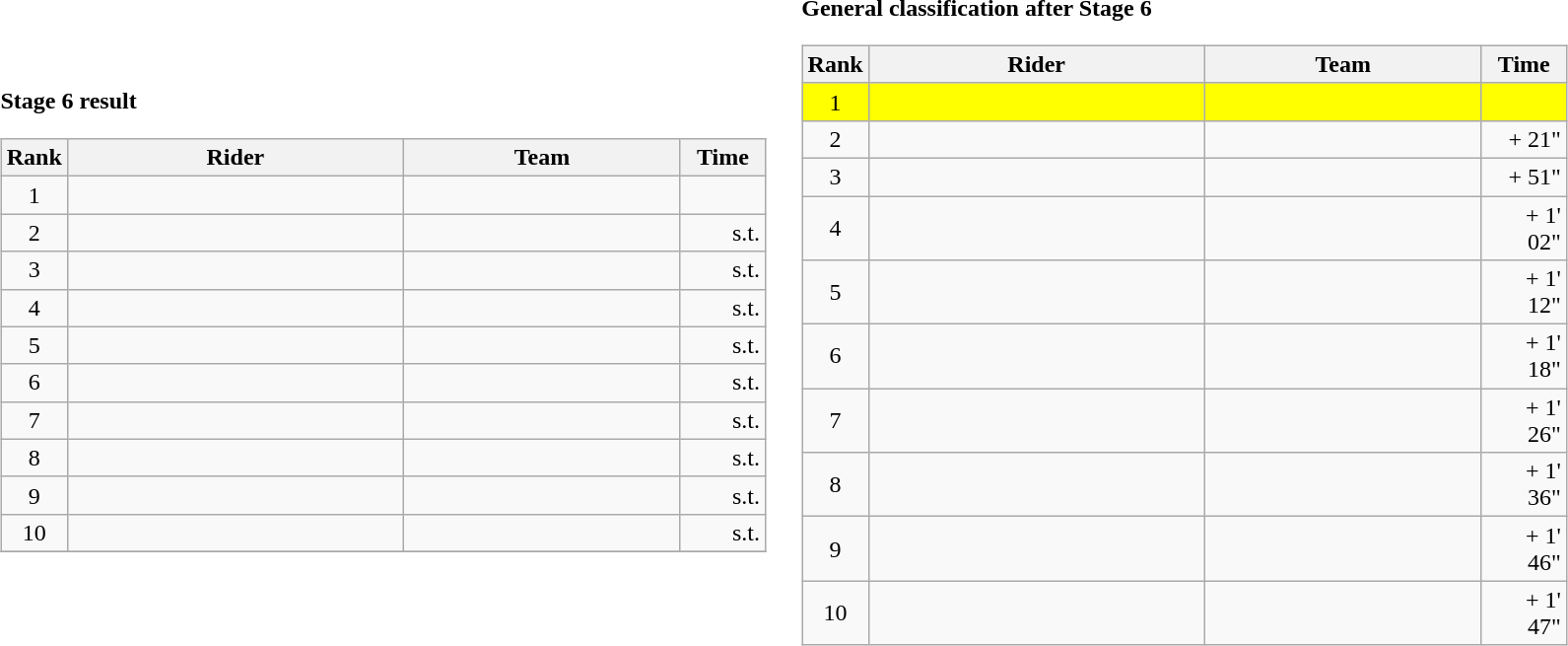<table>
<tr>
<td><strong>Stage 6 result</strong><br><table class="wikitable">
<tr>
<th width="8">Rank</th>
<th width="220">Rider</th>
<th width="180">Team</th>
<th width="50">Time</th>
</tr>
<tr>
<td style="text-align:center;">1</td>
<td> </td>
<td></td>
<td align="right"></td>
</tr>
<tr>
<td style="text-align:center;">2</td>
<td></td>
<td></td>
<td align="right">s.t.</td>
</tr>
<tr>
<td style="text-align:center;">3</td>
<td></td>
<td></td>
<td align="right">s.t.</td>
</tr>
<tr>
<td style="text-align:center;">4</td>
<td></td>
<td></td>
<td align="right">s.t.</td>
</tr>
<tr>
<td style="text-align:center;">5</td>
<td></td>
<td></td>
<td align="right">s.t.</td>
</tr>
<tr>
<td style="text-align:center;">6</td>
<td></td>
<td></td>
<td align="right">s.t.</td>
</tr>
<tr>
<td style="text-align:center;">7</td>
<td></td>
<td></td>
<td align="right">s.t.</td>
</tr>
<tr>
<td style="text-align:center;">8</td>
<td></td>
<td></td>
<td align="right">s.t.</td>
</tr>
<tr>
<td style="text-align:center;">9</td>
<td></td>
<td></td>
<td align="right">s.t.</td>
</tr>
<tr>
<td style="text-align:center;">10</td>
<td></td>
<td></td>
<td align="right">s.t.</td>
</tr>
<tr>
</tr>
</table>
</td>
<td></td>
<td><strong>General classification after Stage 6</strong><br><table class="wikitable">
<tr>
<th width="8">Rank</th>
<th width="220">Rider</th>
<th width="180">Team</th>
<th width="50">Time</th>
</tr>
<tr bgcolor=Yellow>
<td style="text-align:center;">1</td>
<td> </td>
<td></td>
<td align="right"></td>
</tr>
<tr>
<td style="text-align:center;">2</td>
<td></td>
<td></td>
<td align="right">+ 21"</td>
</tr>
<tr>
<td style="text-align:center;">3</td>
<td></td>
<td></td>
<td align="right">+ 51"</td>
</tr>
<tr>
<td style="text-align:center;">4</td>
<td></td>
<td></td>
<td align="right">+ 1' 02"</td>
</tr>
<tr>
<td style="text-align:center;">5</td>
<td></td>
<td></td>
<td align="right">+ 1' 12"</td>
</tr>
<tr>
<td style="text-align:center;">6</td>
<td></td>
<td></td>
<td align="right">+ 1' 18"</td>
</tr>
<tr>
<td style="text-align:center;">7</td>
<td></td>
<td></td>
<td align="right">+ 1' 26"</td>
</tr>
<tr>
<td style="text-align:center;">8</td>
<td></td>
<td></td>
<td align="right">+ 1' 36"</td>
</tr>
<tr>
<td style="text-align:center;">9</td>
<td></td>
<td></td>
<td align="right">+ 1' 46"</td>
</tr>
<tr>
<td style="text-align:center;">10</td>
<td></td>
<td></td>
<td align="right">+ 1' 47"</td>
</tr>
</table>
</td>
</tr>
</table>
